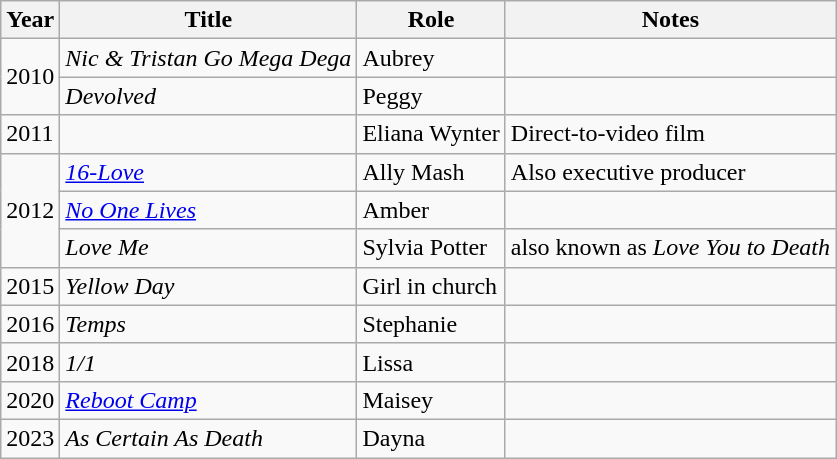<table class="wikitable sortable">
<tr>
<th>Year</th>
<th>Title</th>
<th>Role</th>
<th class="unsortable">Notes</th>
</tr>
<tr>
<td rowspan="2">2010</td>
<td><em>Nic & Tristan Go Mega Dega</em></td>
<td>Aubrey</td>
<td></td>
</tr>
<tr>
<td><em>Devolved</em></td>
<td>Peggy</td>
<td></td>
</tr>
<tr>
<td>2011</td>
<td><em></em></td>
<td>Eliana Wynter</td>
<td>Direct-to-video film</td>
</tr>
<tr>
<td rowspan="3">2012</td>
<td><em><a href='#'>16-Love</a></em></td>
<td>Ally Mash</td>
<td>Also executive producer</td>
</tr>
<tr>
<td><em><a href='#'>No One Lives</a></em></td>
<td>Amber</td>
<td></td>
</tr>
<tr>
<td><em>Love Me</em></td>
<td>Sylvia Potter</td>
<td>also known as <em>Love You to Death</em></td>
</tr>
<tr>
<td>2015</td>
<td><em>Yellow Day</em></td>
<td>Girl in church</td>
<td></td>
</tr>
<tr>
<td>2016</td>
<td><em>Temps</em></td>
<td>Stephanie</td>
<td></td>
</tr>
<tr>
<td>2018</td>
<td><em>1/1</em></td>
<td>Lissa</td>
<td></td>
</tr>
<tr>
<td>2020</td>
<td><em><a href='#'>Reboot Camp</a></em></td>
<td>Maisey</td>
<td></td>
</tr>
<tr>
<td>2023</td>
<td><em>As Certain As Death</em></td>
<td>Dayna</td>
<td></td>
</tr>
</table>
